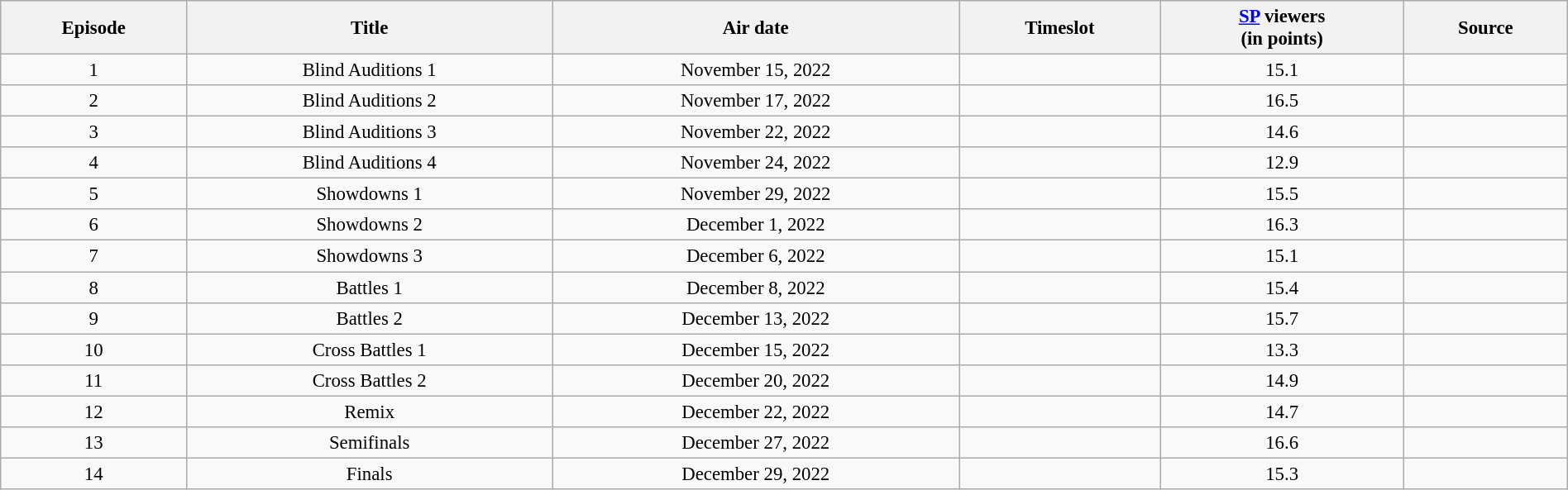<table class="wikitable sortable" style="text-align:center; font-size:95%; width: 100%">
<tr>
<th>Episode</th>
<th>Title</th>
<th>Air date</th>
<th>Timeslot</th>
<th><a href='#'>SP</a> viewers<br>(in points)</th>
<th>Source</th>
</tr>
<tr>
<td>1</td>
<td>Blind Auditions 1</td>
<td>November 15, 2022</td>
<td></td>
<td>15.1</td>
<td></td>
</tr>
<tr>
<td>2</td>
<td>Blind Auditions 2</td>
<td>November 17, 2022</td>
<td></td>
<td>16.5</td>
<td></td>
</tr>
<tr>
<td>3</td>
<td>Blind Auditions 3</td>
<td>November 22, 2022</td>
<td></td>
<td>14.6</td>
<td></td>
</tr>
<tr>
<td>4</td>
<td>Blind Auditions 4</td>
<td>November 24, 2022</td>
<td></td>
<td>12.9</td>
<td></td>
</tr>
<tr>
<td>5</td>
<td>Showdowns 1</td>
<td>November 29, 2022</td>
<td></td>
<td>15.5</td>
<td></td>
</tr>
<tr>
<td>6</td>
<td>Showdowns 2</td>
<td>December 1, 2022</td>
<td></td>
<td>16.3</td>
<td></td>
</tr>
<tr>
<td>7</td>
<td>Showdowns 3</td>
<td>December 6, 2022</td>
<td></td>
<td>15.1</td>
<td></td>
</tr>
<tr>
<td>8</td>
<td>Battles 1</td>
<td>December 8, 2022</td>
<td></td>
<td>15.4</td>
<td></td>
</tr>
<tr>
<td>9</td>
<td>Battles 2</td>
<td>December 13, 2022</td>
<td></td>
<td>15.7</td>
<td></td>
</tr>
<tr>
<td>10</td>
<td>Cross Battles 1</td>
<td>December 15, 2022</td>
<td></td>
<td>13.3</td>
<td></td>
</tr>
<tr>
<td>11</td>
<td>Cross Battles 2</td>
<td>December 20, 2022</td>
<td></td>
<td>14.9</td>
<td></td>
</tr>
<tr>
<td>12</td>
<td>Remix</td>
<td>December 22, 2022</td>
<td></td>
<td>14.7</td>
<td></td>
</tr>
<tr>
<td>13</td>
<td>Semifinals</td>
<td>December 27, 2022</td>
<td></td>
<td>16.6</td>
<td></td>
</tr>
<tr>
<td>14</td>
<td>Finals</td>
<td>December 29, 2022</td>
<td></td>
<td>15.3</td>
<td></td>
</tr>
</table>
